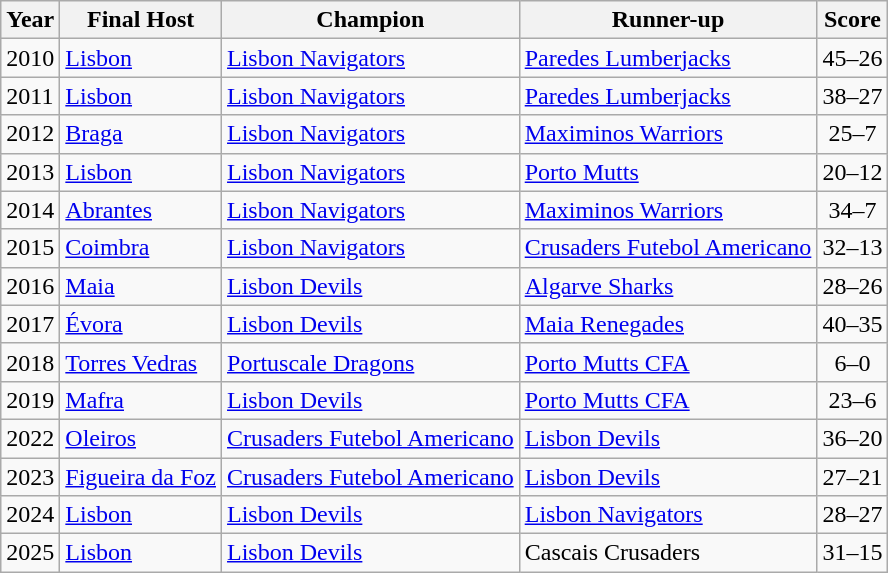<table class="wikitable">
<tr>
<th>Year</th>
<th>Final Host</th>
<th>Champion</th>
<th>Runner-up</th>
<th>Score</th>
</tr>
<tr>
<td>2010</td>
<td><a href='#'>Lisbon</a></td>
<td><a href='#'>Lisbon Navigators</a></td>
<td><a href='#'>Paredes Lumberjacks</a></td>
<td style="text-align:center">45–26</td>
</tr>
<tr>
<td>2011</td>
<td><a href='#'>Lisbon</a></td>
<td><a href='#'>Lisbon Navigators</a></td>
<td><a href='#'>Paredes Lumberjacks</a></td>
<td style="text-align:center">38–27</td>
</tr>
<tr>
<td>2012</td>
<td><a href='#'>Braga</a></td>
<td><a href='#'>Lisbon Navigators</a></td>
<td><a href='#'>Maximinos Warriors</a></td>
<td style="text-align:center">25–7</td>
</tr>
<tr>
<td>2013</td>
<td><a href='#'>Lisbon</a></td>
<td><a href='#'>Lisbon Navigators</a></td>
<td><a href='#'>Porto Mutts</a></td>
<td style="text-align:center">20–12</td>
</tr>
<tr>
<td>2014</td>
<td><a href='#'>Abrantes</a></td>
<td><a href='#'>Lisbon Navigators</a></td>
<td><a href='#'>Maximinos Warriors</a></td>
<td style="text-align:center">34–7</td>
</tr>
<tr>
<td>2015</td>
<td><a href='#'>Coimbra</a></td>
<td><a href='#'>Lisbon Navigators</a></td>
<td><a href='#'>Crusaders Futebol Americano</a></td>
<td style="text-align:center">32–13</td>
</tr>
<tr>
<td>2016</td>
<td><a href='#'>Maia</a></td>
<td><a href='#'>Lisbon Devils</a></td>
<td><a href='#'>Algarve Sharks</a></td>
<td style="text-align:center">28–26</td>
</tr>
<tr>
<td>2017</td>
<td><a href='#'>Évora</a></td>
<td><a href='#'>Lisbon Devils</a></td>
<td><a href='#'>Maia Renegades</a></td>
<td style="text-align:center">40–35</td>
</tr>
<tr>
<td>2018</td>
<td><a href='#'>Torres Vedras</a></td>
<td><a href='#'>Portuscale Dragons</a></td>
<td><a href='#'>Porto Mutts CFA</a></td>
<td style="text-align:center">6–0</td>
</tr>
<tr>
<td>2019</td>
<td><a href='#'>Mafra</a></td>
<td><a href='#'>Lisbon Devils</a></td>
<td><a href='#'>Porto Mutts CFA</a></td>
<td style="text-align:center">23–6</td>
</tr>
<tr>
<td>2022</td>
<td><a href='#'>Oleiros</a></td>
<td><a href='#'>Crusaders Futebol Americano</a></td>
<td><a href='#'>Lisbon Devils</a></td>
<td style="text-align:center">36–20</td>
</tr>
<tr>
<td>2023</td>
<td><a href='#'>Figueira da Foz</a></td>
<td><a href='#'>Crusaders Futebol Americano</a></td>
<td><a href='#'>Lisbon Devils</a></td>
<td style="text-align:center">27–21</td>
</tr>
<tr>
<td>2024</td>
<td><a href='#'>Lisbon</a></td>
<td><a href='#'>Lisbon Devils</a></td>
<td><a href='#'>Lisbon Navigators</a></td>
<td style="text-align:center">28–27</td>
</tr>
<tr>
<td>2025</td>
<td><a href='#'>Lisbon</a></td>
<td><a href='#'>Lisbon Devils</a></td>
<td>Cascais Crusaders</td>
<td style="text-align:center">31–15</td>
</tr>
</table>
